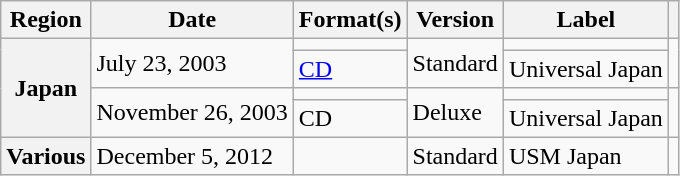<table class="wikitable plainrowheaders">
<tr>
<th scope="col">Region</th>
<th scope="col">Date</th>
<th scope="col">Format(s)</th>
<th>Version</th>
<th scope="col">Label</th>
<th scope="col"></th>
</tr>
<tr>
<th rowspan="4" scope="row">Japan</th>
<td rowspan="2">July 23, 2003</td>
<td></td>
<td rowspan="2">Standard</td>
<td></td>
<td rowspan="2"></td>
</tr>
<tr>
<td><a href='#'>CD</a></td>
<td>Universal Japan</td>
</tr>
<tr>
<td rowspan="2">November 26, 2003</td>
<td></td>
<td rowspan="2">Deluxe</td>
<td></td>
<td rowspan="2"></td>
</tr>
<tr>
<td>CD</td>
<td>Universal Japan</td>
</tr>
<tr>
<th scope="row">Various</th>
<td>December 5, 2012</td>
<td></td>
<td>Standard</td>
<td>USM Japan</td>
<td></td>
</tr>
</table>
